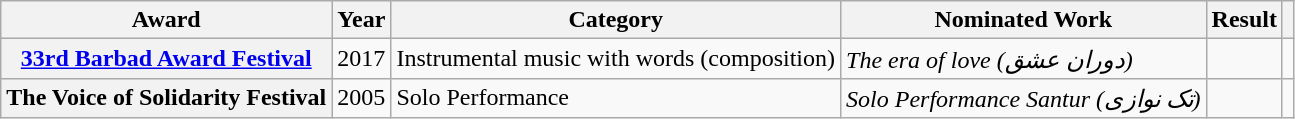<table class="wikitable sortable plainrowheaders">
<tr>
<th scope="col">Award</th>
<th scope="col">Year</th>
<th scope="col">Category</th>
<th scope="col">Nominated Work</th>
<th scope="col">Result</th>
<th scope="col" class="unsortable"></th>
</tr>
<tr>
<th scope="row"><a href='#'>33rd Barbad Award Festival</a></th>
<td>2017</td>
<td>Instrumental music with words (composition)</td>
<td><em>The era of love (دوران عشق)</em></td>
<td></td>
<td></td>
</tr>
<tr>
<th scope="row">The Voice of Solidarity Festival</th>
<td>2005</td>
<td>Solo Performance</td>
<td><em>Solo Performance Santur (تک نوازی)</em></td>
<td></td>
<td></td>
</tr>
</table>
